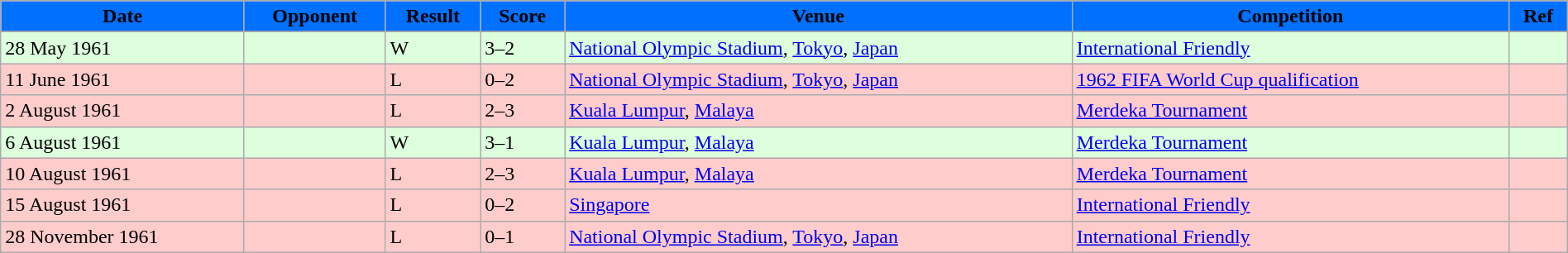<table width=100% class="wikitable">
<tr>
<th style="background:#0070FF;"><span>Date</span></th>
<th style="background:#0070FF;"><span>Opponent</span></th>
<th style="background:#0070FF;"><span>Result</span></th>
<th style="background:#0070FF;"><span>Score</span></th>
<th style="background:#0070FF;"><span>Venue</span></th>
<th style="background:#0070FF;"><span>Competition</span></th>
<th style="background:#0070FF;"><span>Ref</span></th>
</tr>
<tr>
</tr>
<tr style="background:#dfd;">
<td>28 May 1961</td>
<td></td>
<td>W</td>
<td>3–2</td>
<td> <a href='#'>National Olympic Stadium</a>, <a href='#'>Tokyo</a>, <a href='#'>Japan</a></td>
<td><a href='#'>International Friendly</a></td>
<td></td>
</tr>
<tr style="background:#fcc;">
<td>11 June 1961</td>
<td></td>
<td>L</td>
<td>0–2</td>
<td> <a href='#'>National Olympic Stadium</a>, <a href='#'>Tokyo</a>, <a href='#'>Japan</a></td>
<td><a href='#'>1962 FIFA World Cup qualification</a></td>
<td></td>
</tr>
<tr style="background:#fcc;">
<td>2 August 1961</td>
<td></td>
<td>L</td>
<td>2–3</td>
<td> <a href='#'>Kuala Lumpur</a>, <a href='#'>Malaya</a></td>
<td><a href='#'>Merdeka Tournament</a></td>
<td></td>
</tr>
<tr style="background:#dfd;">
<td>6 August 1961</td>
<td></td>
<td>W</td>
<td>3–1</td>
<td> <a href='#'>Kuala Lumpur</a>, <a href='#'>Malaya</a></td>
<td><a href='#'>Merdeka Tournament</a></td>
<td></td>
</tr>
<tr style="background:#fcc;">
<td>10 August 1961</td>
<td></td>
<td>L</td>
<td>2–3</td>
<td> <a href='#'>Kuala Lumpur</a>, <a href='#'>Malaya</a></td>
<td><a href='#'>Merdeka Tournament</a></td>
<td></td>
</tr>
<tr style="background:#fcc;">
<td>15 August 1961</td>
<td></td>
<td>L</td>
<td>0–2</td>
<td> <a href='#'>Singapore</a></td>
<td><a href='#'>International Friendly</a></td>
<td></td>
</tr>
<tr style="background:#fcc;">
<td>28 November 1961</td>
<td></td>
<td>L</td>
<td>0–1</td>
<td> <a href='#'>National Olympic Stadium</a>, <a href='#'>Tokyo</a>, <a href='#'>Japan</a></td>
<td><a href='#'>International Friendly</a></td>
<td></td>
</tr>
</table>
